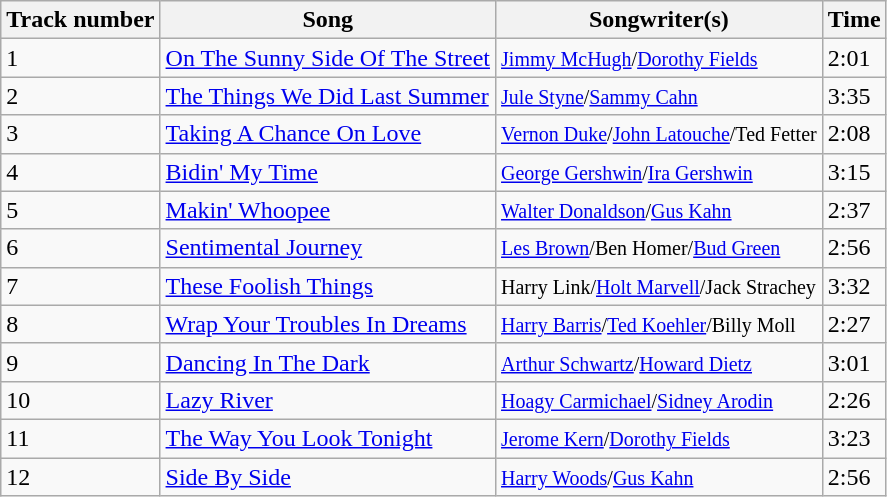<table class="wikitable">
<tr>
<th>Track number</th>
<th>Song</th>
<th>Songwriter(s)</th>
<th>Time</th>
</tr>
<tr>
<td>1</td>
<td><a href='#'>On The Sunny Side Of The Street</a></td>
<td><small><a href='#'>Jimmy McHugh</a>/<a href='#'>Dorothy Fields</a></small></td>
<td>2:01</td>
</tr>
<tr>
<td>2</td>
<td><a href='#'>The Things We Did Last Summer</a></td>
<td><small><a href='#'>Jule Styne</a>/<a href='#'>Sammy Cahn</a></small></td>
<td>3:35</td>
</tr>
<tr>
<td>3</td>
<td><a href='#'>Taking A Chance On Love</a></td>
<td><small><a href='#'>Vernon Duke</a>/<a href='#'>John Latouche</a>/Ted Fetter</small></td>
<td>2:08</td>
</tr>
<tr>
<td>4</td>
<td><a href='#'>Bidin' My Time</a></td>
<td><small><a href='#'>George Gershwin</a>/<a href='#'>Ira Gershwin</a></small></td>
<td>3:15</td>
</tr>
<tr>
<td>5</td>
<td><a href='#'>Makin' Whoopee</a></td>
<td><small><a href='#'>Walter Donaldson</a>/<a href='#'>Gus Kahn</a></small></td>
<td>2:37</td>
</tr>
<tr>
<td>6</td>
<td><a href='#'>Sentimental Journey</a></td>
<td><small><a href='#'>Les Brown</a>/Ben Homer/<a href='#'>Bud Green</a></small></td>
<td>2:56</td>
</tr>
<tr>
<td>7</td>
<td><a href='#'>These Foolish Things</a></td>
<td><small>Harry Link/<a href='#'>Holt Marvell</a>/Jack Strachey</small></td>
<td>3:32</td>
</tr>
<tr>
<td>8</td>
<td><a href='#'>Wrap Your Troubles In Dreams</a></td>
<td><small><a href='#'>Harry Barris</a>/<a href='#'>Ted Koehler</a>/Billy Moll</small></td>
<td>2:27</td>
</tr>
<tr>
<td>9</td>
<td><a href='#'>Dancing In The Dark</a></td>
<td><small><a href='#'>Arthur Schwartz</a>/<a href='#'>Howard Dietz</a></small></td>
<td>3:01</td>
</tr>
<tr>
<td>10</td>
<td><a href='#'>Lazy River</a></td>
<td><small><a href='#'>Hoagy Carmichael</a>/<a href='#'>Sidney Arodin</a></small></td>
<td>2:26</td>
</tr>
<tr>
<td>11</td>
<td><a href='#'>The Way You Look Tonight</a></td>
<td><small><a href='#'>Jerome Kern</a>/<a href='#'>Dorothy Fields</a></small></td>
<td>3:23</td>
</tr>
<tr>
<td>12</td>
<td><a href='#'>Side By Side</a></td>
<td><small><a href='#'>Harry Woods</a>/<a href='#'>Gus Kahn</a></small></td>
<td>2:56</td>
</tr>
</table>
